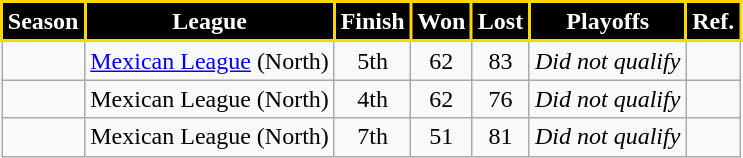<table class="wikitable" style="text-align:center">
<tr>
<th style="text-align:center; background-color:black; color:white; border:2px solid gold;">Season</th>
<th style="text-align:center; background-color:black; color:white; border:2px solid gold;">League</th>
<th style="text-align:center; background-color:black; color:white; border:2px solid gold;">Finish</th>
<th style="text-align:center; background-color:black; color:white; border:2px solid gold;">Won</th>
<th style="text-align:center; background-color:black; color:white; border:2px solid gold;">Lost</th>
<th style="text-align:center; background-color:black; color:white; border:2px solid gold;">Playoffs</th>
<th style="text-align:center; background-color:black; color:white; border:2px solid gold;">Ref.</th>
</tr>
<tr>
<td></td>
<td><a href='#'>Mexican League</a> (North)</td>
<td>5th</td>
<td>62</td>
<td>83</td>
<td><em>Did not qualify</em></td>
<td></td>
</tr>
<tr>
<td></td>
<td>Mexican League (North)</td>
<td>4th</td>
<td>62</td>
<td>76</td>
<td><em>Did not qualify</em></td>
<td></td>
</tr>
<tr>
<td></td>
<td>Mexican League (North)</td>
<td>7th</td>
<td>51</td>
<td>81</td>
<td><em>Did not qualify</em></td>
<td></td>
</tr>
</table>
